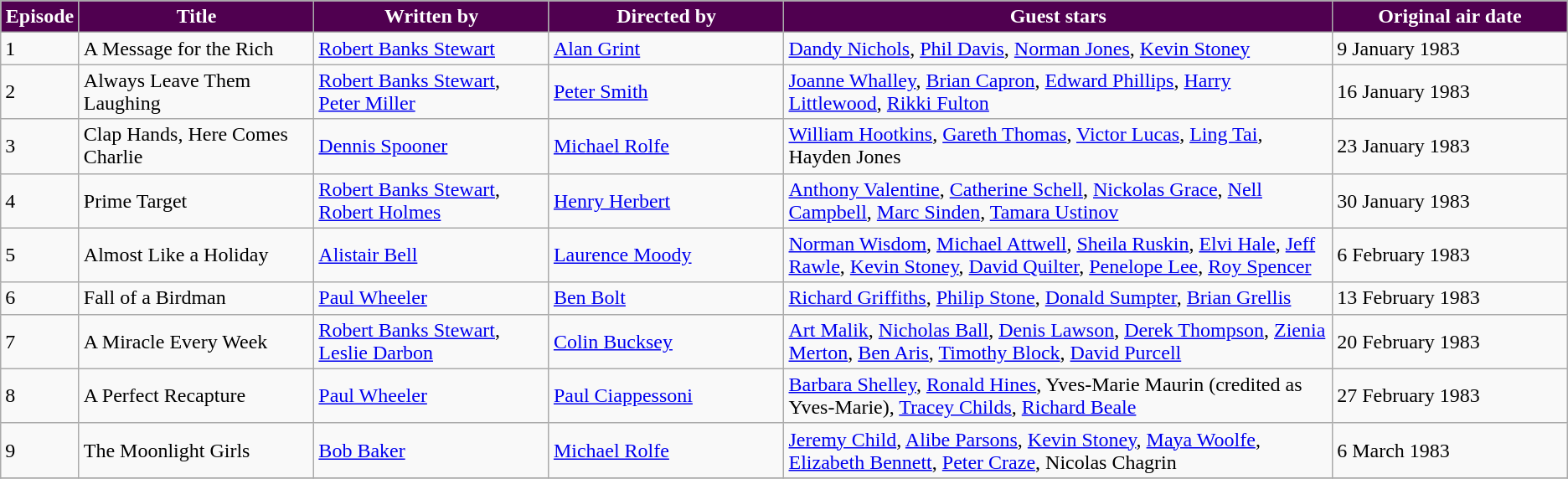<table class="wikitable">
<tr style=color:white>
<th style="width:5%; background:#500050;color:white">Episode</th>
<th style="width:15%; background:#500050;color:white">Title</th>
<th style="width:15%; background:#500050;color:white">Written by</th>
<th style="width:15%; background:#500050;color:white">Directed by</th>
<th style="width:35%; background:#500050;color:white">Guest stars</th>
<th style="width:35%; background:#500050;color:white">Original air date</th>
</tr>
<tr id="A Message for the Rich">
<td>1</td>
<td>A Message for the Rich</td>
<td><a href='#'>Robert Banks Stewart</a></td>
<td><a href='#'>Alan Grint</a></td>
<td><a href='#'>Dandy Nichols</a>, <a href='#'>Phil Davis</a>, <a href='#'>Norman Jones</a>, <a href='#'>Kevin Stoney</a></td>
<td>9 January 1983</td>
</tr>
<tr id="Always Leave Them Laughing">
<td>2</td>
<td>Always Leave Them Laughing</td>
<td><a href='#'>Robert Banks Stewart</a>, <a href='#'>Peter Miller</a></td>
<td><a href='#'>Peter Smith</a></td>
<td><a href='#'>Joanne Whalley</a>, <a href='#'>Brian Capron</a>, <a href='#'>Edward Phillips</a>, <a href='#'>Harry Littlewood</a>, <a href='#'>Rikki Fulton</a></td>
<td>16 January 1983</td>
</tr>
<tr id="Clap Hands, Here Comes Charlie">
<td>3</td>
<td>Clap Hands, Here Comes Charlie</td>
<td><a href='#'>Dennis Spooner</a></td>
<td><a href='#'>Michael Rolfe</a></td>
<td><a href='#'>William Hootkins</a>, <a href='#'>Gareth Thomas</a>, <a href='#'>Victor Lucas</a>, <a href='#'>Ling Tai</a>, Hayden Jones</td>
<td>23 January 1983</td>
</tr>
<tr id="Prime Target">
<td>4</td>
<td>Prime Target</td>
<td><a href='#'>Robert Banks Stewart</a>, <a href='#'>Robert Holmes</a></td>
<td><a href='#'>Henry Herbert</a></td>
<td><a href='#'>Anthony Valentine</a>, <a href='#'>Catherine Schell</a>, <a href='#'>Nickolas Grace</a>, <a href='#'>Nell Campbell</a>, <a href='#'>Marc Sinden</a>, <a href='#'>Tamara Ustinov</a></td>
<td>30 January 1983</td>
</tr>
<tr id="Almost Like a Holiday">
<td>5</td>
<td>Almost Like a Holiday</td>
<td><a href='#'>Alistair Bell</a></td>
<td><a href='#'>Laurence Moody</a></td>
<td><a href='#'>Norman Wisdom</a>, <a href='#'>Michael Attwell</a>, <a href='#'>Sheila Ruskin</a>, <a href='#'>Elvi Hale</a>, <a href='#'>Jeff Rawle</a>, <a href='#'>Kevin Stoney</a>, <a href='#'>David Quilter</a>, <a href='#'>Penelope Lee</a>, <a href='#'>Roy Spencer</a></td>
<td>6 February 1983</td>
</tr>
<tr id="Fall of a Birdman">
<td>6</td>
<td>Fall of a Birdman</td>
<td><a href='#'>Paul Wheeler</a></td>
<td><a href='#'>Ben Bolt</a></td>
<td><a href='#'>Richard Griffiths</a>, <a href='#'>Philip Stone</a>, <a href='#'>Donald Sumpter</a>, <a href='#'>Brian Grellis</a></td>
<td>13 February 1983</td>
</tr>
<tr id="A Miracle Every Week">
<td>7</td>
<td>A Miracle Every Week</td>
<td><a href='#'>Robert Banks Stewart</a>, <a href='#'>Leslie Darbon</a></td>
<td><a href='#'>Colin Bucksey</a></td>
<td><a href='#'>Art Malik</a>, <a href='#'>Nicholas Ball</a>, <a href='#'>Denis Lawson</a>, <a href='#'>Derek Thompson</a>, <a href='#'>Zienia Merton</a>, <a href='#'>Ben Aris</a>, <a href='#'>Timothy Block</a>, <a href='#'>David Purcell</a></td>
<td>20 February 1983</td>
</tr>
<tr id="A Perfect Recapture">
<td>8</td>
<td>A Perfect Recapture</td>
<td><a href='#'>Paul Wheeler</a></td>
<td><a href='#'>Paul Ciappessoni</a></td>
<td><a href='#'>Barbara Shelley</a>, <a href='#'>Ronald Hines</a>, Yves-Marie Maurin (credited as Yves-Marie), <a href='#'>Tracey Childs</a>, <a href='#'>Richard Beale</a></td>
<td>27 February 1983</td>
</tr>
<tr id="The Moonlight Girls">
<td>9</td>
<td>The Moonlight Girls</td>
<td><a href='#'>Bob Baker</a></td>
<td><a href='#'>Michael Rolfe</a></td>
<td><a href='#'>Jeremy Child</a>, <a href='#'>Alibe Parsons</a>, <a href='#'>Kevin Stoney</a>, <a href='#'>Maya Woolfe</a>, <a href='#'>Elizabeth Bennett</a>, <a href='#'>Peter Craze</a>, Nicolas Chagrin</td>
<td>6 March 1983</td>
</tr>
<tr>
</tr>
</table>
